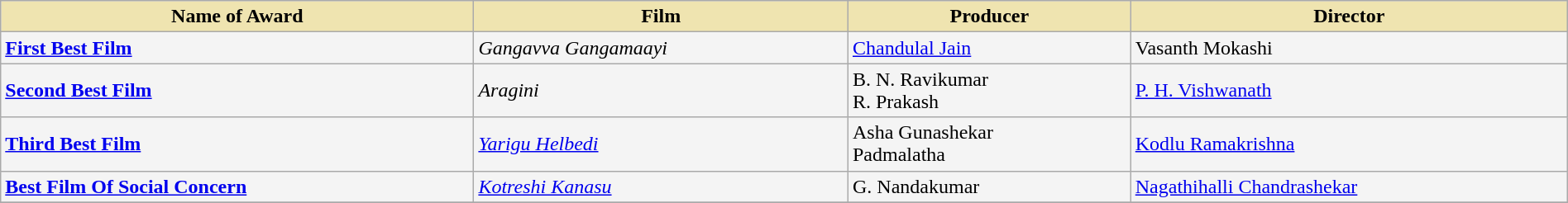<table class="wikitable" style="width:100%;">
<tr>
<th style="background-color:#EFE4B0;">Name of Award</th>
<th style="background-color:#EFE4B0;">Film</th>
<th style="background-color:#EFE4B0;">Producer</th>
<th style="background-color:#EFE4B0;">Director</th>
</tr>
<tr style="background-color:#F4F4F4">
<td><strong><a href='#'>First Best Film</a></strong></td>
<td><em>Gangavva Gangamaayi</em></td>
<td><a href='#'>Chandulal Jain</a></td>
<td>Vasanth Mokashi</td>
</tr>
<tr style="background-color:#F4F4F4">
<td><strong><a href='#'>Second Best Film</a></strong></td>
<td><em>Aragini</em></td>
<td>B. N. Ravikumar<br>R. Prakash</td>
<td><a href='#'>P. H. Vishwanath</a></td>
</tr>
<tr style="background-color:#F4F4F4">
<td><strong><a href='#'>Third Best Film</a></strong></td>
<td><em><a href='#'>Yarigu Helbedi</a></em></td>
<td>Asha Gunashekar<br>Padmalatha</td>
<td><a href='#'>Kodlu Ramakrishna</a></td>
</tr>
<tr style="background-color:#F4F4F4">
<td><strong><a href='#'>Best Film Of Social Concern</a></strong></td>
<td><em><a href='#'>Kotreshi Kanasu</a></em></td>
<td>G. Nandakumar</td>
<td><a href='#'>Nagathihalli Chandrashekar</a></td>
</tr>
<tr style="background-color:#F4F4F4">
</tr>
</table>
